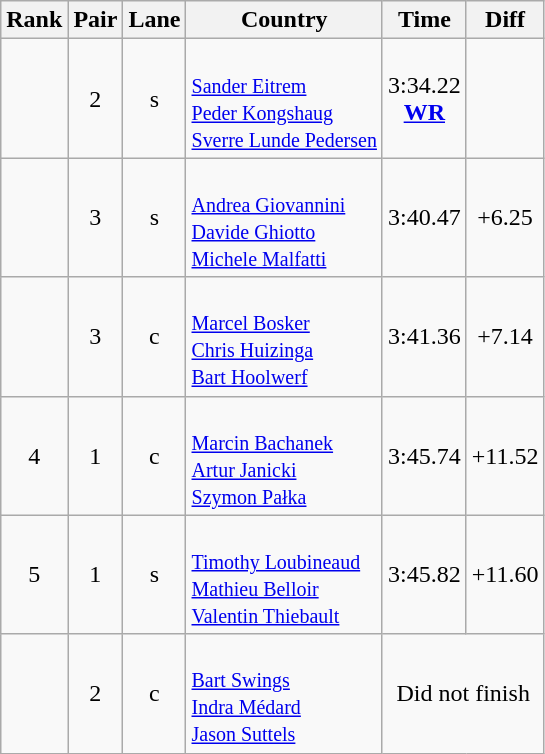<table class="wikitable sortable" style="text-align:center">
<tr>
<th>Rank</th>
<th>Pair</th>
<th>Lane</th>
<th>Country</th>
<th>Time</th>
<th>Diff</th>
</tr>
<tr>
<td></td>
<td>2</td>
<td>s</td>
<td align=left><br><small><a href='#'>Sander Eitrem</a><br><a href='#'>Peder Kongshaug</a><br><a href='#'>Sverre Lunde Pedersen</a></small></td>
<td>3:34.22<br><strong><a href='#'>WR</a></strong></td>
<td></td>
</tr>
<tr>
<td></td>
<td>3</td>
<td>s</td>
<td align=left><br><small><a href='#'>Andrea Giovannini</a><br><a href='#'>Davide Ghiotto</a><br><a href='#'>Michele Malfatti</a></small></td>
<td>3:40.47</td>
<td>+6.25</td>
</tr>
<tr>
<td></td>
<td>3</td>
<td>c</td>
<td align=left><br><small><a href='#'>Marcel Bosker</a><br><a href='#'>Chris Huizinga</a><br><a href='#'>Bart Hoolwerf</a></small></td>
<td>3:41.36</td>
<td>+7.14</td>
</tr>
<tr>
<td>4</td>
<td>1</td>
<td>c</td>
<td align=left><br><small><a href='#'>Marcin Bachanek</a><br><a href='#'>Artur Janicki</a><br><a href='#'>Szymon Pałka</a></small></td>
<td>3:45.74</td>
<td>+11.52</td>
</tr>
<tr>
<td>5</td>
<td>1</td>
<td>s</td>
<td align=left><br><small><a href='#'>Timothy Loubineaud</a><br><a href='#'>Mathieu Belloir</a><br><a href='#'>Valentin Thiebault</a></small></td>
<td>3:45.82</td>
<td>+11.60</td>
</tr>
<tr>
<td></td>
<td>2</td>
<td>c</td>
<td align=left><br><small><a href='#'>Bart Swings</a><br><a href='#'>Indra Médard</a><br><a href='#'>Jason Suttels</a></small></td>
<td colspan=2>Did not finish</td>
</tr>
</table>
